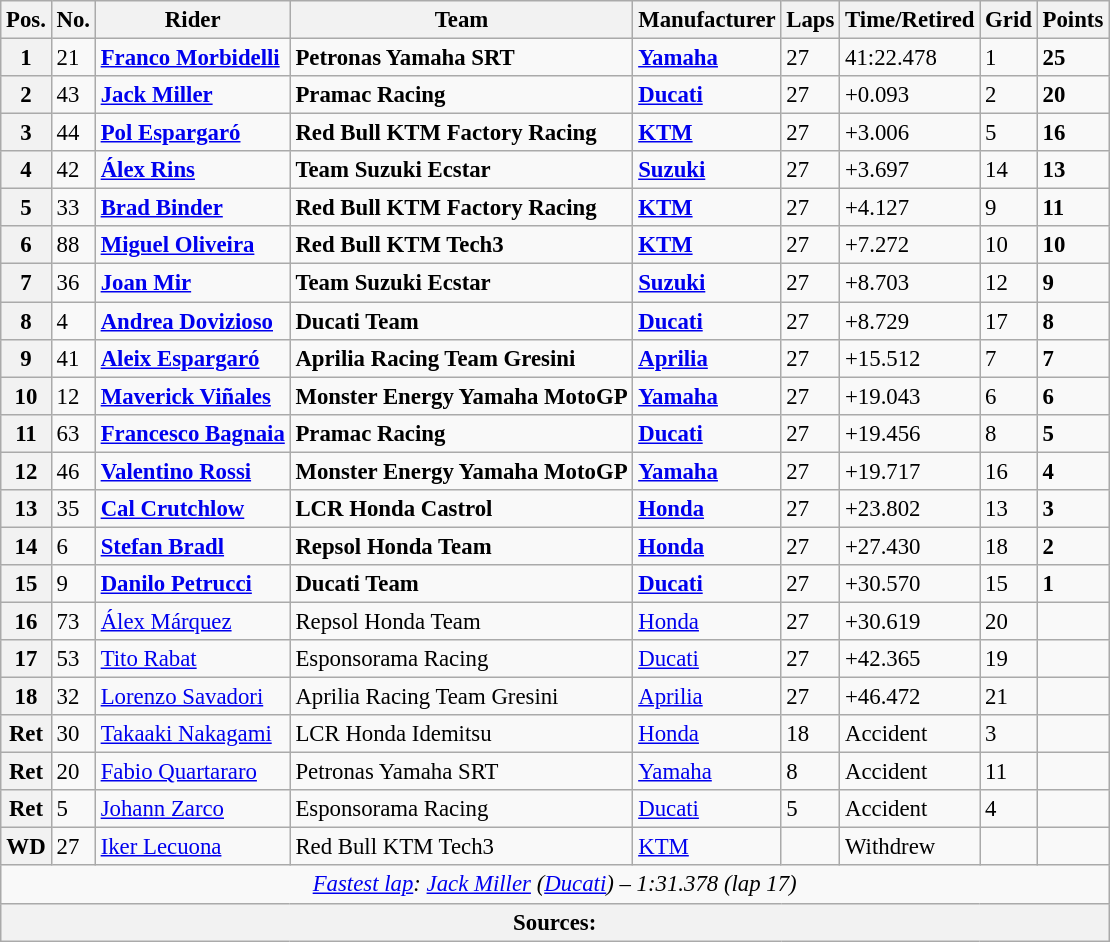<table class="wikitable" style="font-size: 95%;">
<tr>
<th>Pos.</th>
<th>No.</th>
<th>Rider</th>
<th>Team</th>
<th>Manufacturer</th>
<th>Laps</th>
<th>Time/Retired</th>
<th>Grid</th>
<th>Points</th>
</tr>
<tr>
<th>1</th>
<td>21</td>
<td> <strong><a href='#'>Franco Morbidelli</a></strong></td>
<td><strong>Petronas Yamaha SRT</strong></td>
<td><strong><a href='#'>Yamaha</a></strong></td>
<td>27</td>
<td>41:22.478</td>
<td>1</td>
<td><strong>25</strong></td>
</tr>
<tr>
<th>2</th>
<td>43</td>
<td> <strong><a href='#'>Jack Miller</a></strong></td>
<td><strong>Pramac Racing</strong></td>
<td><strong><a href='#'>Ducati</a></strong></td>
<td>27</td>
<td>+0.093</td>
<td>2</td>
<td><strong>20</strong></td>
</tr>
<tr>
<th>3</th>
<td>44</td>
<td> <strong><a href='#'>Pol Espargaró</a></strong></td>
<td><strong>Red Bull KTM Factory Racing</strong></td>
<td><strong><a href='#'>KTM</a></strong></td>
<td>27</td>
<td>+3.006</td>
<td>5</td>
<td><strong>16</strong></td>
</tr>
<tr>
<th>4</th>
<td>42</td>
<td> <strong><a href='#'>Álex Rins</a></strong></td>
<td><strong>Team Suzuki Ecstar</strong></td>
<td><strong><a href='#'>Suzuki</a></strong></td>
<td>27</td>
<td>+3.697</td>
<td>14</td>
<td><strong>13</strong></td>
</tr>
<tr>
<th>5</th>
<td>33</td>
<td> <strong><a href='#'>Brad Binder</a></strong></td>
<td><strong>Red Bull KTM Factory Racing</strong></td>
<td><strong><a href='#'>KTM</a></strong></td>
<td>27</td>
<td>+4.127</td>
<td>9</td>
<td><strong>11</strong></td>
</tr>
<tr>
<th>6</th>
<td>88</td>
<td> <strong><a href='#'>Miguel Oliveira</a></strong></td>
<td><strong>Red Bull KTM Tech3</strong></td>
<td><strong><a href='#'>KTM</a></strong></td>
<td>27</td>
<td>+7.272</td>
<td>10</td>
<td><strong>10</strong></td>
</tr>
<tr>
<th>7</th>
<td>36</td>
<td> <strong><a href='#'>Joan Mir</a></strong></td>
<td><strong>Team Suzuki Ecstar</strong></td>
<td><strong><a href='#'>Suzuki</a></strong></td>
<td>27</td>
<td>+8.703</td>
<td>12</td>
<td><strong>9</strong></td>
</tr>
<tr>
<th>8</th>
<td>4</td>
<td> <strong><a href='#'>Andrea Dovizioso</a></strong></td>
<td><strong>Ducati Team</strong></td>
<td><strong><a href='#'>Ducati</a></strong></td>
<td>27</td>
<td>+8.729</td>
<td>17</td>
<td><strong>8</strong></td>
</tr>
<tr>
<th>9</th>
<td>41</td>
<td> <strong><a href='#'>Aleix Espargaró</a></strong></td>
<td><strong>Aprilia Racing Team Gresini</strong></td>
<td><strong><a href='#'>Aprilia</a></strong></td>
<td>27</td>
<td>+15.512</td>
<td>7</td>
<td><strong>7</strong></td>
</tr>
<tr>
<th>10</th>
<td>12</td>
<td> <strong><a href='#'>Maverick Viñales</a></strong></td>
<td><strong>Monster Energy Yamaha MotoGP</strong></td>
<td><strong><a href='#'>Yamaha</a></strong></td>
<td>27</td>
<td>+19.043</td>
<td>6</td>
<td><strong>6</strong></td>
</tr>
<tr>
<th>11</th>
<td>63</td>
<td> <strong><a href='#'>Francesco Bagnaia</a></strong></td>
<td><strong>Pramac Racing</strong></td>
<td><strong><a href='#'>Ducati</a></strong></td>
<td>27</td>
<td>+19.456</td>
<td>8</td>
<td><strong>5</strong></td>
</tr>
<tr>
<th>12</th>
<td>46</td>
<td> <strong><a href='#'>Valentino Rossi</a></strong></td>
<td><strong>Monster Energy Yamaha MotoGP</strong></td>
<td><strong><a href='#'>Yamaha</a></strong></td>
<td>27</td>
<td>+19.717</td>
<td>16</td>
<td><strong>4</strong></td>
</tr>
<tr>
<th>13</th>
<td>35</td>
<td> <strong><a href='#'>Cal Crutchlow</a></strong></td>
<td><strong>LCR Honda Castrol</strong></td>
<td><strong><a href='#'>Honda</a></strong></td>
<td>27</td>
<td>+23.802</td>
<td>13</td>
<td><strong>3</strong></td>
</tr>
<tr>
<th>14</th>
<td>6</td>
<td> <strong><a href='#'>Stefan Bradl</a></strong></td>
<td><strong>Repsol Honda Team</strong></td>
<td><strong><a href='#'>Honda</a></strong></td>
<td>27</td>
<td>+27.430</td>
<td>18</td>
<td><strong>2</strong></td>
</tr>
<tr>
<th>15</th>
<td>9</td>
<td> <strong><a href='#'>Danilo Petrucci</a></strong></td>
<td><strong>Ducati Team</strong></td>
<td><strong><a href='#'>Ducati</a></strong></td>
<td>27</td>
<td>+30.570</td>
<td>15</td>
<td><strong>1</strong></td>
</tr>
<tr>
<th>16</th>
<td>73</td>
<td> <a href='#'>Álex Márquez</a></td>
<td>Repsol Honda Team</td>
<td><a href='#'>Honda</a></td>
<td>27</td>
<td>+30.619</td>
<td>20</td>
<td></td>
</tr>
<tr>
<th>17</th>
<td>53</td>
<td> <a href='#'>Tito Rabat</a></td>
<td>Esponsorama Racing</td>
<td><a href='#'>Ducati</a></td>
<td>27</td>
<td>+42.365</td>
<td>19</td>
<td></td>
</tr>
<tr>
<th>18</th>
<td>32</td>
<td> <a href='#'>Lorenzo Savadori</a></td>
<td>Aprilia Racing Team Gresini</td>
<td><a href='#'>Aprilia</a></td>
<td>27</td>
<td>+46.472</td>
<td>21</td>
<td></td>
</tr>
<tr>
<th>Ret</th>
<td>30</td>
<td> <a href='#'>Takaaki Nakagami</a></td>
<td>LCR Honda Idemitsu</td>
<td><a href='#'>Honda</a></td>
<td>18</td>
<td>Accident</td>
<td>3</td>
<td></td>
</tr>
<tr>
<th>Ret</th>
<td>20</td>
<td> <a href='#'>Fabio Quartararo</a></td>
<td>Petronas Yamaha SRT</td>
<td><a href='#'>Yamaha</a></td>
<td>8</td>
<td>Accident</td>
<td>11</td>
<td></td>
</tr>
<tr>
<th>Ret</th>
<td>5</td>
<td> <a href='#'>Johann Zarco</a></td>
<td>Esponsorama Racing</td>
<td><a href='#'>Ducati</a></td>
<td>5</td>
<td>Accident</td>
<td>4</td>
<td></td>
</tr>
<tr>
<th>WD</th>
<td>27</td>
<td> <a href='#'>Iker Lecuona</a></td>
<td>Red Bull KTM Tech3</td>
<td><a href='#'>KTM</a></td>
<td></td>
<td>Withdrew</td>
<td></td>
<td></td>
</tr>
<tr class="sortbottom">
<td colspan="9" style="text-align:center"><em><a href='#'>Fastest lap</a>:  <a href='#'>Jack Miller</a> (<a href='#'>Ducati</a>) – 1:31.378 (lap 17)</em></td>
</tr>
<tr>
<th colspan=9>Sources:</th>
</tr>
</table>
